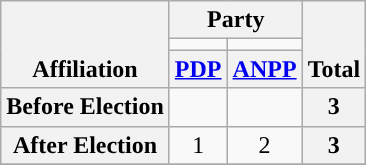<table class=wikitable style="text-align:center">
<tr style="vertical-align:bottom;">
<th rowspan=3>Affiliation</th>
<th colspan=2>Party</th>
<th rowspan=3>Total</th>
</tr>
<tr>
<td style="background-color:"></td>
<td style="background-color:"></td>
</tr>
<tr>
<th><a href='#'>PDP</a></th>
<th><a href='#'>ANPP</a></th>
</tr>
<tr>
<th>Before Election</th>
<td></td>
<td></td>
<th>3</th>
</tr>
<tr>
<th>After Election</th>
<td>1</td>
<td>2</td>
<th>3</th>
</tr>
<tr>
</tr>
</table>
